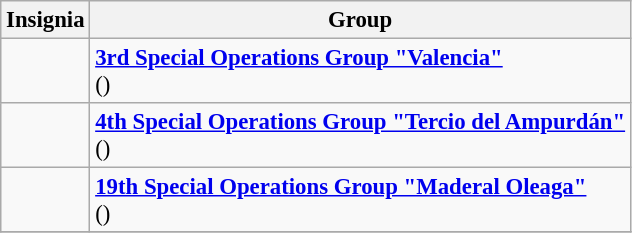<table class="wikitable" style="font-size: 95%;">
<tr>
<th>Insignia</th>
<th>Group</th>
</tr>
<tr>
<td></td>
<td><strong><a href='#'>3rd Special Operations Group "Valencia"</a></strong><br>(<em></em>)</td>
</tr>
<tr>
<td></td>
<td><strong><a href='#'>4th Special Operations Group "Tercio del Ampurdán"</a></strong><br>(<em></em>)</td>
</tr>
<tr>
<td></td>
<td><strong><a href='#'>19th Special Operations Group "Maderal Oleaga"</a></strong> <br>(<em></em>)</td>
</tr>
<tr style="background:#efefef;">
</tr>
</table>
